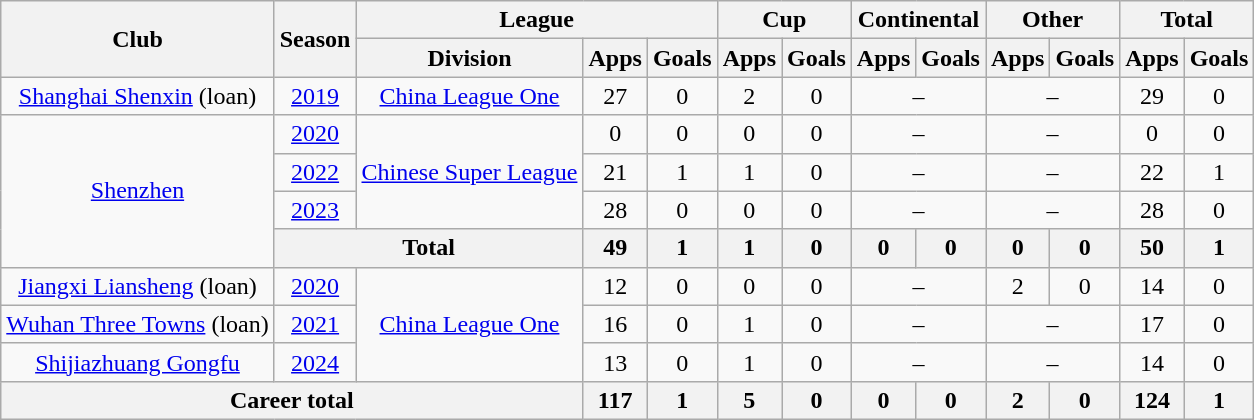<table class="wikitable" style="text-align: center">
<tr>
<th rowspan="2">Club</th>
<th rowspan="2">Season</th>
<th colspan="3">League</th>
<th colspan="2">Cup</th>
<th colspan="2">Continental</th>
<th colspan="2">Other</th>
<th colspan="2">Total</th>
</tr>
<tr>
<th>Division</th>
<th>Apps</th>
<th>Goals</th>
<th>Apps</th>
<th>Goals</th>
<th>Apps</th>
<th>Goals</th>
<th>Apps</th>
<th>Goals</th>
<th>Apps</th>
<th>Goals</th>
</tr>
<tr>
<td><a href='#'>Shanghai Shenxin</a> (loan)</td>
<td><a href='#'>2019</a></td>
<td><a href='#'>China League One</a></td>
<td>27</td>
<td>0</td>
<td>2</td>
<td>0</td>
<td colspan="2">–</td>
<td colspan="2">–</td>
<td>29</td>
<td>0</td>
</tr>
<tr>
<td rowspan="4"><a href='#'>Shenzhen</a></td>
<td><a href='#'>2020</a></td>
<td rowspan="3"><a href='#'>Chinese Super League</a></td>
<td>0</td>
<td>0</td>
<td>0</td>
<td>0</td>
<td colspan="2">–</td>
<td colspan="2">–</td>
<td>0</td>
<td>0</td>
</tr>
<tr>
<td><a href='#'>2022</a></td>
<td>21</td>
<td>1</td>
<td>1</td>
<td>0</td>
<td colspan="2">–</td>
<td colspan="2">–</td>
<td>22</td>
<td>1</td>
</tr>
<tr>
<td><a href='#'>2023</a></td>
<td>28</td>
<td>0</td>
<td>0</td>
<td>0</td>
<td colspan="2">–</td>
<td colspan="2">–</td>
<td>28</td>
<td>0</td>
</tr>
<tr>
<th colspan=2>Total</th>
<th>49</th>
<th>1</th>
<th>1</th>
<th>0</th>
<th>0</th>
<th>0</th>
<th>0</th>
<th>0</th>
<th>50</th>
<th>1</th>
</tr>
<tr>
<td><a href='#'>Jiangxi Liansheng</a> (loan)</td>
<td><a href='#'>2020</a></td>
<td rowspan="3"><a href='#'>China League One</a></td>
<td>12</td>
<td>0</td>
<td>0</td>
<td>0</td>
<td colspan="2">–</td>
<td>2</td>
<td>0</td>
<td>14</td>
<td>0</td>
</tr>
<tr>
<td><a href='#'>Wuhan Three Towns</a> (loan)</td>
<td><a href='#'>2021</a></td>
<td>16</td>
<td>0</td>
<td>1</td>
<td>0</td>
<td colspan="2">–</td>
<td colspan="2">–</td>
<td>17</td>
<td>0</td>
</tr>
<tr>
<td><a href='#'>Shijiazhuang Gongfu</a></td>
<td><a href='#'>2024</a></td>
<td>13</td>
<td>0</td>
<td>1</td>
<td>0</td>
<td colspan="2">–</td>
<td colspan="2">–</td>
<td>14</td>
<td>0</td>
</tr>
<tr>
<th colspan=3>Career total</th>
<th>117</th>
<th>1</th>
<th>5</th>
<th>0</th>
<th>0</th>
<th>0</th>
<th>2</th>
<th>0</th>
<th>124</th>
<th>1</th>
</tr>
</table>
